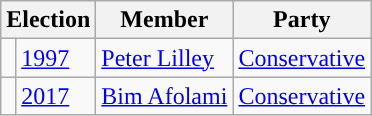<table class="wikitable">
<tr>
<th colspan="2">Election</th>
<th>Member</th>
<th>Party</th>
</tr>
<tr>
<td style="color:inherit;background-color: "></td>
<td><a href='#'>1997</a></td>
<td><a href='#'>Peter Lilley</a></td>
<td><a href='#'>Conservative</a></td>
</tr>
<tr>
<td style="color:inherit;background-color: "></td>
<td><a href='#'>2017</a></td>
<td><a href='#'>Bim Afolami</a></td>
<td><a href='#'>Conservative</a></td>
</tr>
</table>
